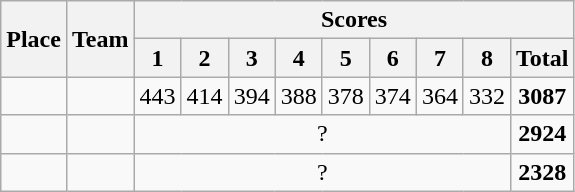<table class=wikitable style="text-align:center">
<tr>
<th rowspan=2>Place</th>
<th rowspan=2>Team</th>
<th colspan=9>Scores</th>
</tr>
<tr>
<th>1</th>
<th>2</th>
<th>3</th>
<th>4</th>
<th>5</th>
<th>6</th>
<th>7</th>
<th>8</th>
<th>Total</th>
</tr>
<tr>
<td></td>
<td align=left></td>
<td>443</td>
<td>414</td>
<td>394</td>
<td>388</td>
<td>378</td>
<td>374</td>
<td>364</td>
<td>332</td>
<td><strong>3087</strong></td>
</tr>
<tr>
<td></td>
<td align=left></td>
<td colspan=8>?</td>
<td><strong>2924</strong></td>
</tr>
<tr>
<td></td>
<td align=left></td>
<td colspan=8>?</td>
<td><strong>2328</strong></td>
</tr>
</table>
